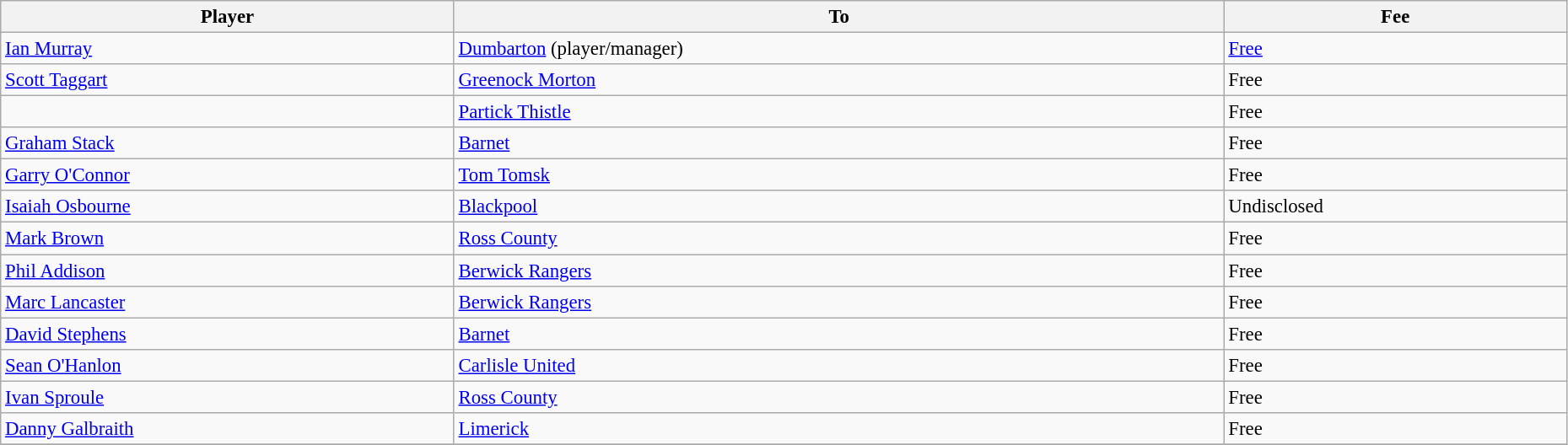<table class="wikitable" style="text-align:center; font-size:95%;width:98%; text-align:left">
<tr>
<th><strong>Player</strong></th>
<th><strong>To</strong></th>
<th><strong>Fee</strong></th>
</tr>
<tr>
<td> <a href='#'>Ian Murray</a></td>
<td> <a href='#'>Dumbarton</a> (player/manager)</td>
<td><a href='#'>Free</a></td>
</tr>
<tr>
<td> <a href='#'>Scott Taggart</a></td>
<td> <a href='#'>Greenock Morton</a></td>
<td>Free</td>
</tr>
<tr>
<td> </td>
<td> <a href='#'>Partick Thistle</a></td>
<td>Free</td>
</tr>
<tr>
<td> <a href='#'>Graham Stack</a></td>
<td> <a href='#'>Barnet</a></td>
<td>Free</td>
</tr>
<tr>
<td> <a href='#'>Garry O'Connor</a></td>
<td> <a href='#'>Tom Tomsk</a></td>
<td>Free</td>
</tr>
<tr>
<td> <a href='#'>Isaiah Osbourne</a></td>
<td> <a href='#'>Blackpool</a></td>
<td>Undisclosed</td>
</tr>
<tr>
<td> <a href='#'>Mark Brown</a></td>
<td> <a href='#'>Ross County</a></td>
<td>Free</td>
</tr>
<tr>
<td> <a href='#'>Phil Addison</a></td>
<td> <a href='#'>Berwick Rangers</a></td>
<td>Free</td>
</tr>
<tr>
<td> <a href='#'>Marc Lancaster</a></td>
<td> <a href='#'>Berwick Rangers</a></td>
<td>Free</td>
</tr>
<tr>
<td> <a href='#'>David Stephens</a></td>
<td> <a href='#'>Barnet</a></td>
<td>Free</td>
</tr>
<tr>
<td> <a href='#'>Sean O'Hanlon</a></td>
<td> <a href='#'>Carlisle United</a></td>
<td>Free</td>
</tr>
<tr>
<td> <a href='#'>Ivan Sproule</a></td>
<td> <a href='#'>Ross County</a></td>
<td>Free</td>
</tr>
<tr>
<td> <a href='#'>Danny Galbraith</a></td>
<td> <a href='#'>Limerick</a></td>
<td>Free</td>
</tr>
<tr>
</tr>
</table>
